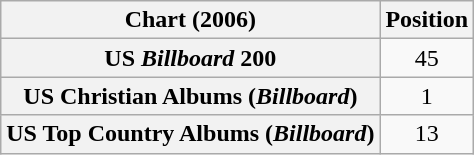<table class="wikitable sortable plainrowheaders" style="text-align:center">
<tr>
<th scope="col">Chart (2006)</th>
<th scope="col">Position</th>
</tr>
<tr>
<th scope="row">US <em>Billboard</em> 200</th>
<td>45</td>
</tr>
<tr>
<th scope="row">US Christian Albums (<em>Billboard</em>)</th>
<td>1</td>
</tr>
<tr>
<th scope="row">US Top Country Albums (<em>Billboard</em>)</th>
<td>13</td>
</tr>
</table>
